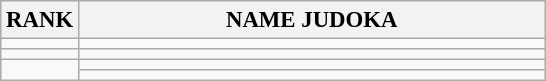<table class="wikitable" style="font-size:95%;">
<tr>
<th>RANK</th>
<th align="left" style="width: 20em">NAME JUDOKA</th>
</tr>
<tr>
<td align="center"></td>
<td></td>
</tr>
<tr>
<td align="center"></td>
<td></td>
</tr>
<tr>
<td rowspan=2 align="center"></td>
<td></td>
</tr>
<tr>
<td></td>
</tr>
</table>
